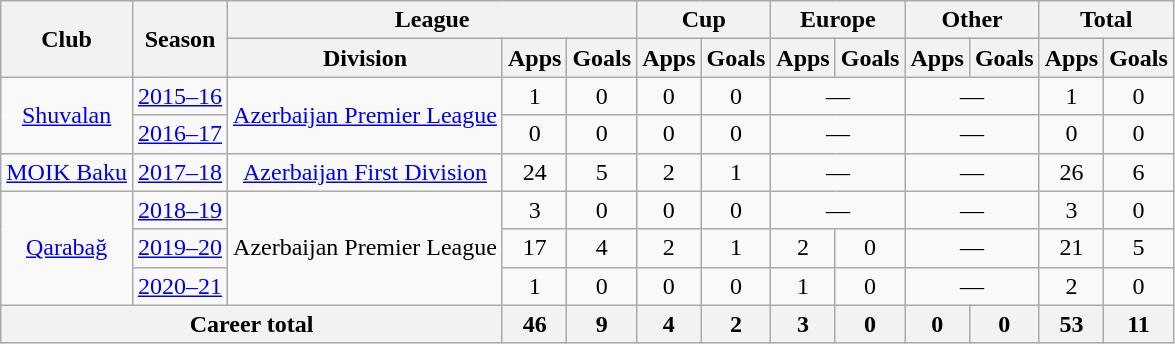<table class="wikitable" style="text-align: center;">
<tr>
<th rowspan="2">Club</th>
<th rowspan="2">Season</th>
<th colspan="3">League</th>
<th colspan="2">Cup</th>
<th colspan="2">Europe</th>
<th colspan="2">Other</th>
<th colspan="2">Total</th>
</tr>
<tr>
<th>Division</th>
<th>Apps</th>
<th>Goals</th>
<th>Apps</th>
<th>Goals</th>
<th>Apps</th>
<th>Goals</th>
<th>Apps</th>
<th>Goals</th>
<th>Apps</th>
<th>Goals</th>
</tr>
<tr>
<td rowspan="2"><a href='#'>Shuvalan</a></td>
<td><a href='#'>2015–16</a></td>
<td rowspan="2"><a href='#'>Azerbaijan Premier League</a></td>
<td>1</td>
<td>0</td>
<td>0</td>
<td>0</td>
<td colspan=2>—</td>
<td colspan=2>—</td>
<td>1</td>
<td>0</td>
</tr>
<tr>
<td><a href='#'>2016–17</a></td>
<td>0</td>
<td>0</td>
<td>0</td>
<td>0</td>
<td colspan=2>—</td>
<td colspan=2>—</td>
<td>0</td>
<td>0</td>
</tr>
<tr>
<td><a href='#'>MOIK Baku</a></td>
<td><a href='#'>2017–18</a></td>
<td><a href='#'>Azerbaijan First Division</a></td>
<td>24</td>
<td>5</td>
<td>2</td>
<td>1</td>
<td colspan=2>—</td>
<td colspan=2>—</td>
<td>26</td>
<td>6</td>
</tr>
<tr>
<td rowspan="3"><a href='#'>Qarabağ</a></td>
<td><a href='#'>2018–19</a></td>
<td rowspan="3">Azerbaijan Premier League</td>
<td>3</td>
<td>0</td>
<td>0</td>
<td>0</td>
<td colspan=2>—</td>
<td colspan=2>—</td>
<td>3</td>
<td>0</td>
</tr>
<tr>
<td><a href='#'>2019–20</a></td>
<td>17</td>
<td>4</td>
<td>2</td>
<td>1</td>
<td>2</td>
<td>0</td>
<td colspan=2>—</td>
<td>21</td>
<td>5</td>
</tr>
<tr>
<td><a href='#'>2020–21</a></td>
<td>1</td>
<td>0</td>
<td>0</td>
<td>0</td>
<td>1</td>
<td>0</td>
<td colspan=2>—</td>
<td>2</td>
<td>0</td>
</tr>
<tr>
<th colspan=3>Career total</th>
<th>46</th>
<th>9</th>
<th>4</th>
<th>2</th>
<th>3</th>
<th>0</th>
<th>0</th>
<th>0</th>
<th>53</th>
<th>11</th>
</tr>
</table>
